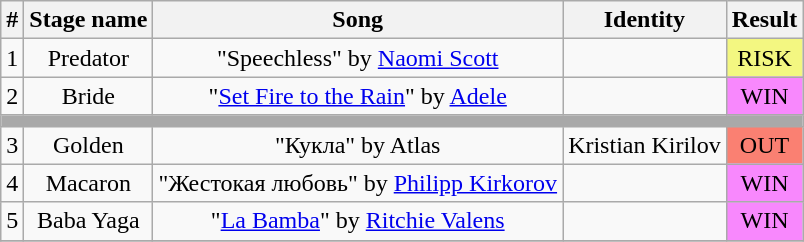<table class="wikitable plainrowheaders" style="text-align: center;">
<tr>
<th>#</th>
<th>Stage name</th>
<th>Song</th>
<th>Identity</th>
<th>Result</th>
</tr>
<tr>
<td>1</td>
<td>Predator</td>
<td>"Speechless" by <a href='#'>Naomi Scott</a></td>
<td></td>
<td bgcolor="#F3F781">RISK</td>
</tr>
<tr>
<td>2</td>
<td>Bride</td>
<td>"<a href='#'>Set Fire to the Rain</a>" by <a href='#'>Adele</a></td>
<td></td>
<td bgcolor="#F888FD">WIN</td>
</tr>
<tr>
<td colspan="5" style="background:darkgray"></td>
</tr>
<tr>
<td>3</td>
<td>Golden</td>
<td>"Кукла" by Atlas</td>
<td>Kristian Kirilov</td>
<td bgcolor=salmon>OUT</td>
</tr>
<tr>
<td>4</td>
<td>Macaron</td>
<td>"Жестокая любовь" by <a href='#'>Philipp Kirkorov</a></td>
<td></td>
<td bgcolor="#F888FD">WIN</td>
</tr>
<tr>
<td>5</td>
<td>Baba Yaga</td>
<td>"<a href='#'>La Bamba</a>" by <a href='#'>Ritchie Valens</a></td>
<td></td>
<td bgcolor="#F888FD">WIN</td>
</tr>
<tr>
</tr>
</table>
